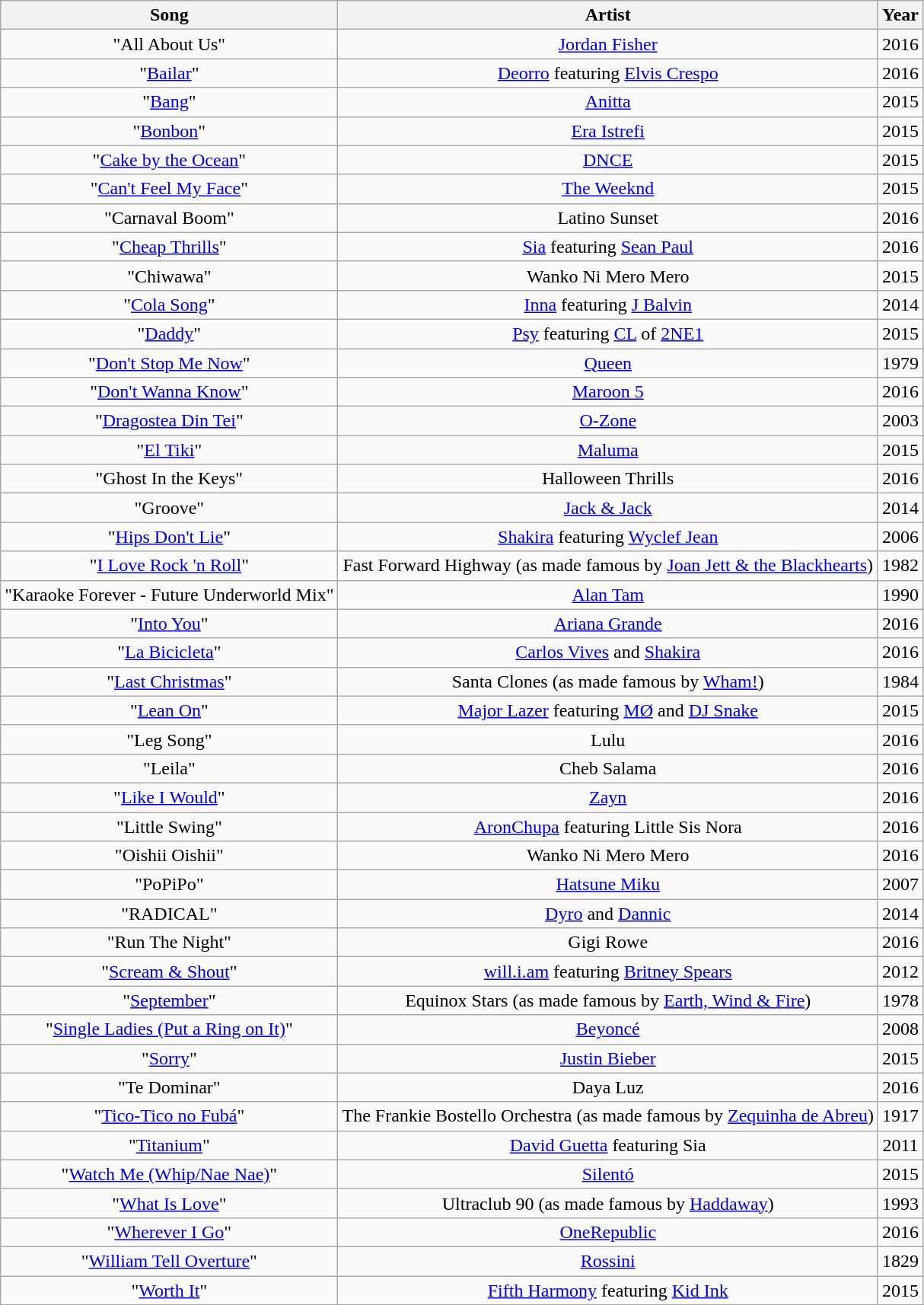<table class="wikitable sortable" style="text-align: center;">
<tr>
<th scope="col">Song</th>
<th scope="col">Artist</th>
<th scope="col">Year</th>
</tr>
<tr>
<td>"All About Us"</td>
<td><a href='#'>Jordan Fisher</a></td>
<td>2016</td>
</tr>
<tr>
<td>"<a href='#'>Bailar</a>"</td>
<td><a href='#'>Deorro</a> featuring <a href='#'>Elvis Crespo</a></td>
<td>2016</td>
</tr>
<tr>
<td>"<a href='#'>Bang</a>"</td>
<td><a href='#'>Anitta</a></td>
<td>2015</td>
</tr>
<tr>
<td>"<a href='#'>Bonbon</a>"</td>
<td><a href='#'>Era Istrefi</a></td>
<td>2015</td>
</tr>
<tr>
<td>"<a href='#'>Cake by the Ocean</a>"</td>
<td><a href='#'>DNCE</a></td>
<td>2015</td>
</tr>
<tr>
<td>"<a href='#'>Can't Feel My Face</a>"</td>
<td><a href='#'>The Weeknd</a></td>
<td>2015</td>
</tr>
<tr>
<td>"Carnaval Boom"</td>
<td>Latino Sunset</td>
<td>2016</td>
</tr>
<tr>
<td>"<a href='#'>Cheap Thrills</a>"</td>
<td><a href='#'>Sia</a> featuring <a href='#'>Sean Paul</a></td>
<td>2016</td>
</tr>
<tr>
<td>"Chiwawa"</td>
<td>Wanko Ni Mero Mero</td>
<td>2015</td>
</tr>
<tr>
<td>"<a href='#'>Cola Song</a>"</td>
<td><a href='#'>Inna</a> featuring <a href='#'>J Balvin</a></td>
<td>2014</td>
</tr>
<tr>
<td>"<a href='#'>Daddy</a>"</td>
<td><a href='#'>Psy</a> featuring <a href='#'>CL</a> of <a href='#'>2NE1</a></td>
<td>2015</td>
</tr>
<tr>
<td>"<a href='#'>Don't Stop Me Now</a>"</td>
<td><a href='#'>Queen</a></td>
<td>1979</td>
</tr>
<tr>
<td>"<a href='#'>Don't Wanna Know</a>"</td>
<td><a href='#'>Maroon 5</a></td>
<td>2016</td>
</tr>
<tr>
<td>"<a href='#'>Dragostea Din Tei</a>"</td>
<td><a href='#'>O-Zone</a></td>
<td>2003</td>
</tr>
<tr>
<td>"<a href='#'>El Tiki</a>"</td>
<td><a href='#'>Maluma</a></td>
<td>2015</td>
</tr>
<tr>
<td>"Ghost In the Keys"</td>
<td>Halloween Thrills</td>
<td>2016</td>
</tr>
<tr>
<td>"Groove"</td>
<td><a href='#'>Jack & Jack</a></td>
<td>2014</td>
</tr>
<tr>
<td>"<a href='#'>Hips Don't Lie</a>"</td>
<td><a href='#'>Shakira</a> featuring <a href='#'>Wyclef Jean</a></td>
<td>2006</td>
</tr>
<tr>
<td>"<a href='#'>I Love Rock 'n Roll</a>"</td>
<td>Fast Forward Highway (as made famous by <a href='#'>Joan Jett & the Blackhearts</a>)</td>
<td>1982</td>
</tr>
<tr>
<td>"Karaoke Forever - Future Underworld Mix"</td>
<td><a href='#'>Alan Tam</a></td>
<td>1990</td>
</tr>
<tr>
<td>"<a href='#'>Into You</a>"</td>
<td><a href='#'>Ariana Grande</a></td>
<td>2016</td>
</tr>
<tr>
<td>"<a href='#'>La Bicicleta</a>"</td>
<td><a href='#'>Carlos Vives</a> and <a href='#'>Shakira</a></td>
<td>2016</td>
</tr>
<tr>
<td>"<a href='#'>Last Christmas</a>"</td>
<td>Santa Clones (as made famous by <a href='#'>Wham!</a>)</td>
<td>1984</td>
</tr>
<tr>
<td>"<a href='#'>Lean On</a>"</td>
<td><a href='#'>Major Lazer</a> featuring <a href='#'>MØ</a> and <a href='#'>DJ Snake</a></td>
<td>2015</td>
</tr>
<tr>
<td>"Leg Song"</td>
<td>Lulu</td>
<td>2016</td>
</tr>
<tr>
<td>"Leila"</td>
<td>Cheb Salama</td>
<td>2016</td>
</tr>
<tr>
<td>"<a href='#'>Like I Would</a>"</td>
<td><a href='#'>Zayn</a></td>
<td>2016</td>
</tr>
<tr>
<td>"Little Swing"</td>
<td><a href='#'>AronChupa</a> featuring Little Sis Nora</td>
<td>2016</td>
</tr>
<tr>
<td>"Oishii Oishii"</td>
<td>Wanko Ni Mero Mero</td>
<td>2016</td>
</tr>
<tr>
<td>"PoPiPo"</td>
<td><a href='#'>Hatsune Miku</a></td>
<td>2007</td>
</tr>
<tr>
<td>"RADICAL"</td>
<td><a href='#'>Dyro</a> and <a href='#'>Dannic</a></td>
<td>2014</td>
</tr>
<tr>
<td>"Run The Night"</td>
<td>Gigi Rowe</td>
<td>2016</td>
</tr>
<tr>
<td>"<a href='#'>Scream & Shout</a>"</td>
<td><a href='#'>will.i.am</a> featuring <a href='#'>Britney Spears</a></td>
<td>2012</td>
</tr>
<tr>
<td>"<a href='#'>September</a>"</td>
<td>Equinox Stars (as made famous by <a href='#'>Earth, Wind & Fire</a>)</td>
<td>1978</td>
</tr>
<tr>
<td>"<a href='#'>Single Ladies (Put a Ring on It)</a>"</td>
<td><a href='#'>Beyoncé</a></td>
<td>2008</td>
</tr>
<tr>
<td>"<a href='#'>Sorry</a>"</td>
<td><a href='#'>Justin Bieber</a></td>
<td>2015</td>
</tr>
<tr>
<td>"Te Dominar"</td>
<td>Daya Luz</td>
<td>2016</td>
</tr>
<tr>
<td>"<a href='#'>Tico-Tico no Fubá</a>"</td>
<td>The Frankie Bostello Orchestra (as made famous by <a href='#'>Zequinha de Abreu</a>)</td>
<td>1917</td>
</tr>
<tr>
<td>"<a href='#'>Titanium</a>"</td>
<td><a href='#'>David Guetta</a> featuring Sia</td>
<td>2011</td>
</tr>
<tr>
<td>"<a href='#'>Watch Me (Whip/Nae Nae)</a>"</td>
<td><a href='#'>Silentó</a></td>
<td>2015</td>
</tr>
<tr>
<td>"<a href='#'>What Is Love</a>"</td>
<td>Ultraclub 90 (as made famous by <a href='#'>Haddaway</a>)</td>
<td>1993</td>
</tr>
<tr>
<td>"<a href='#'>Wherever I Go</a>"</td>
<td><a href='#'>OneRepublic</a></td>
<td>2016</td>
</tr>
<tr>
<td>"<a href='#'>William Tell Overture</a>"</td>
<td><a href='#'>Rossini</a></td>
<td>1829</td>
</tr>
<tr>
<td>"<a href='#'>Worth It</a>"</td>
<td><a href='#'>Fifth Harmony</a> featuring <a href='#'>Kid Ink</a></td>
<td>2015</td>
</tr>
</table>
